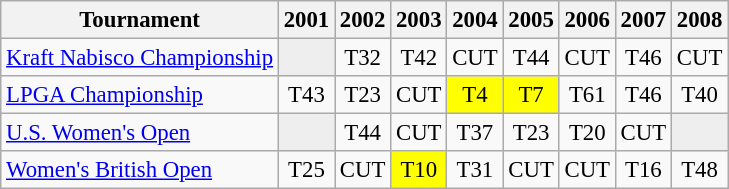<table class="wikitable" style="font-size:95%;text-align:center;">
<tr>
<th>Tournament</th>
<th>2001</th>
<th align="center">2002</th>
<th>2003</th>
<th>2004</th>
<th>2005</th>
<th>2006</th>
<th>2007</th>
<th>2008</th>
</tr>
<tr>
<td align=left><a href='#'>Kraft Nabisco Championship</a></td>
<td style="background:#eeeeee;"></td>
<td>T32</td>
<td>T42</td>
<td>CUT</td>
<td>T44</td>
<td>CUT</td>
<td>T46</td>
<td>CUT</td>
</tr>
<tr>
<td align=left><a href='#'>LPGA Championship</a></td>
<td>T43</td>
<td>T23</td>
<td>CUT</td>
<td style="background:yellow;">T4</td>
<td style="background:yellow;">T7</td>
<td>T61</td>
<td>T46</td>
<td>T40</td>
</tr>
<tr>
<td align=left><a href='#'>U.S. Women's Open</a></td>
<td style="background:#eeeeee;"></td>
<td>T44</td>
<td>CUT</td>
<td>T37</td>
<td>T23</td>
<td>T20</td>
<td>CUT</td>
<td style="background:#eeeeee;"></td>
</tr>
<tr>
<td align=left><a href='#'>Women's British Open</a></td>
<td>T25</td>
<td>CUT</td>
<td style="background:yellow;">T10</td>
<td>T31</td>
<td>CUT</td>
<td>CUT</td>
<td>T16</td>
<td>T48</td>
</tr>
</table>
